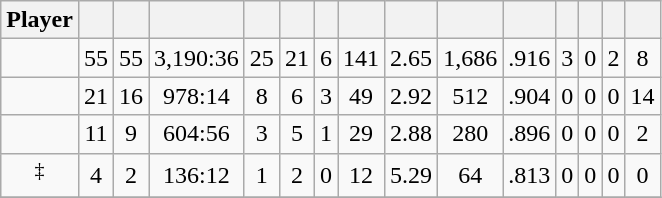<table class="wikitable sortable" style="text-align:center;">
<tr>
<th>Player</th>
<th></th>
<th></th>
<th></th>
<th></th>
<th></th>
<th></th>
<th></th>
<th></th>
<th></th>
<th></th>
<th></th>
<th></th>
<th></th>
<th></th>
</tr>
<tr>
<td></td>
<td>55</td>
<td>55</td>
<td>3,190:36</td>
<td>25</td>
<td>21</td>
<td>6</td>
<td>141</td>
<td>2.65</td>
<td>1,686</td>
<td>.916</td>
<td>3</td>
<td>0</td>
<td>2</td>
<td>8</td>
</tr>
<tr>
<td></td>
<td>21</td>
<td>16</td>
<td>978:14</td>
<td>8</td>
<td>6</td>
<td>3</td>
<td>49</td>
<td>2.92</td>
<td>512</td>
<td>.904</td>
<td>0</td>
<td>0</td>
<td>0</td>
<td>14</td>
</tr>
<tr>
<td></td>
<td>11</td>
<td>9</td>
<td>604:56</td>
<td>3</td>
<td>5</td>
<td>1</td>
<td>29</td>
<td>2.88</td>
<td>280</td>
<td>.896</td>
<td>0</td>
<td>0</td>
<td>0</td>
<td>2</td>
</tr>
<tr>
<td><sup>‡</sup></td>
<td>4</td>
<td>2</td>
<td>136:12</td>
<td>1</td>
<td>2</td>
<td>0</td>
<td>12</td>
<td>5.29</td>
<td>64</td>
<td>.813</td>
<td>0</td>
<td>0</td>
<td>0</td>
<td>0</td>
</tr>
<tr>
</tr>
</table>
